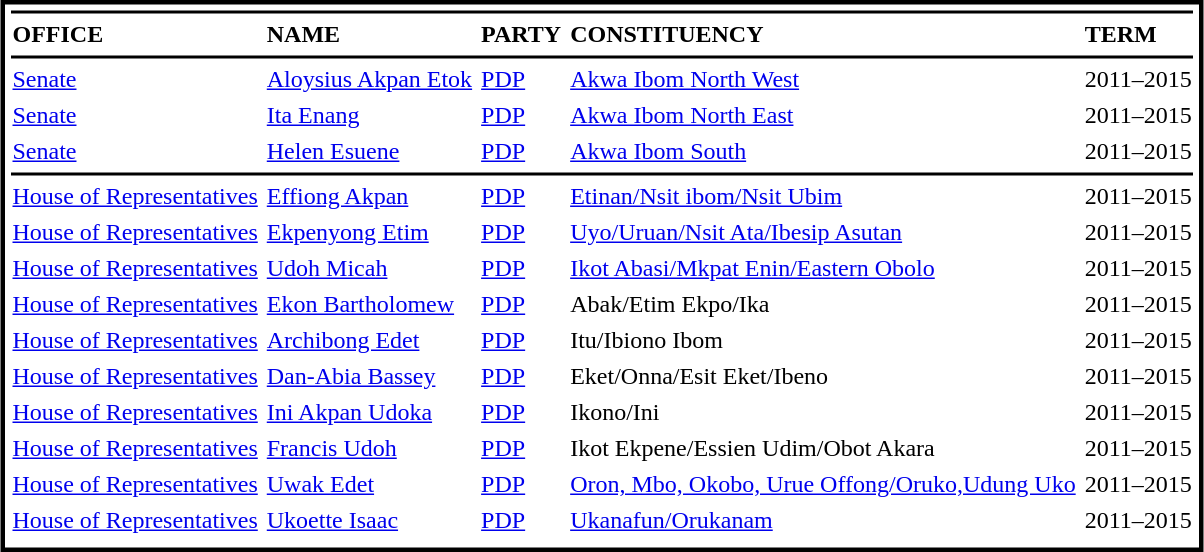<table cellpadding=1 cellspacing=4 style="margin:3px; border:3px solid #000000;">
<tr>
<td bgcolor=#000000 colspan=5></td>
</tr>
<tr>
<td><strong>OFFICE</strong></td>
<td><strong>NAME</strong></td>
<td><strong>PARTY</strong></td>
<td><strong>CONSTITUENCY</strong></td>
<td><strong>TERM</strong></td>
</tr>
<tr>
<td bgcolor=#000000 colspan=5></td>
</tr>
<tr>
<td><a href='#'>Senate</a></td>
<td><a href='#'>Aloysius Akpan Etok</a></td>
<td><a href='#'>PDP</a></td>
<td><a href='#'>Akwa Ibom North West</a></td>
<td>2011–2015</td>
</tr>
<tr>
<td><a href='#'>Senate</a></td>
<td><a href='#'>Ita Enang</a></td>
<td><a href='#'>PDP</a></td>
<td><a href='#'>Akwa Ibom North East</a></td>
<td>2011–2015</td>
</tr>
<tr>
<td><a href='#'>Senate</a></td>
<td><a href='#'>Helen Esuene</a></td>
<td><a href='#'>PDP</a></td>
<td><a href='#'>Akwa Ibom South</a></td>
<td>2011–2015</td>
</tr>
<tr>
<td bgcolor=#000000 colspan=5></td>
</tr>
<tr>
<td><a href='#'>House of Representatives</a></td>
<td><a href='#'>Effiong Akpan</a></td>
<td><a href='#'>PDP</a></td>
<td><a href='#'>Etinan/Nsit ibom/Nsit Ubim</a></td>
<td>2011–2015</td>
</tr>
<tr>
<td><a href='#'>House of Representatives</a></td>
<td><a href='#'>Ekpenyong Etim</a></td>
<td><a href='#'>PDP</a></td>
<td><a href='#'>Uyo/Uruan/Nsit Ata/Ibesip Asutan</a></td>
<td>2011–2015</td>
</tr>
<tr>
<td><a href='#'>House of Representatives</a></td>
<td><a href='#'>Udoh Micah</a></td>
<td><a href='#'>PDP</a></td>
<td><a href='#'>Ikot Abasi/Mkpat Enin/Eastern Obolo</a></td>
<td>2011–2015</td>
</tr>
<tr>
<td><a href='#'>House of Representatives</a></td>
<td><a href='#'>Ekon Bartholomew</a></td>
<td><a href='#'>PDP</a></td>
<td>Abak/Etim Ekpo/Ika</td>
<td>2011–2015</td>
</tr>
<tr>
<td><a href='#'>House of Representatives</a></td>
<td><a href='#'>Archibong Edet</a></td>
<td><a href='#'>PDP</a></td>
<td>Itu/Ibiono Ibom</td>
<td>2011–2015</td>
</tr>
<tr>
<td><a href='#'>House of Representatives</a></td>
<td><a href='#'>Dan-Abia Bassey</a></td>
<td><a href='#'>PDP</a></td>
<td>Eket/Onna/Esit Eket/Ibeno</td>
<td>2011–2015</td>
</tr>
<tr>
<td><a href='#'>House of Representatives</a></td>
<td><a href='#'>Ini Akpan Udoka</a></td>
<td><a href='#'>PDP</a></td>
<td>Ikono/Ini</td>
<td>2011–2015</td>
</tr>
<tr>
<td><a href='#'>House of Representatives</a></td>
<td><a href='#'>Francis Udoh</a></td>
<td><a href='#'>PDP</a></td>
<td>Ikot Ekpene/Essien Udim/Obot Akara</td>
<td>2011–2015</td>
</tr>
<tr>
<td><a href='#'>House of Representatives</a></td>
<td><a href='#'>Uwak Edet</a></td>
<td><a href='#'>PDP</a></td>
<td><a href='#'>Oron, Mbo, Okobo, Urue Offong/Oruko,Udung Uko</a></td>
<td>2011–2015</td>
</tr>
<tr>
<td><a href='#'>House of Representatives</a></td>
<td><a href='#'>Ukoette Isaac</a></td>
<td><a href='#'>PDP</a></td>
<td><a href='#'>Ukanafun/Orukanam</a></td>
<td>2011–2015</td>
</tr>
<tr>
</tr>
</table>
